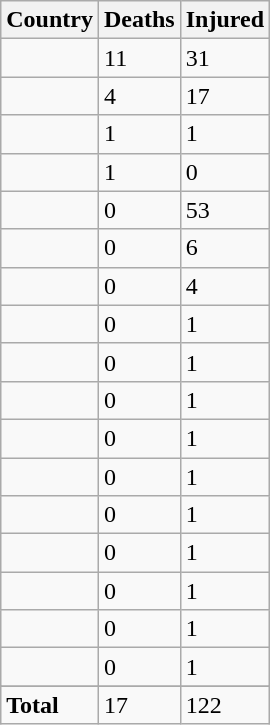<table class="wikitable centre sortable">
<tr>
<th>Country</th>
<th>Deaths</th>
<th>Injured</th>
</tr>
<tr>
<td style="text-align:left;"></td>
<td>11</td>
<td>31</td>
</tr>
<tr>
<td style="text-align:left;"></td>
<td>4</td>
<td>17</td>
</tr>
<tr>
<td style="text-align:left;"></td>
<td>1</td>
<td>1</td>
</tr>
<tr>
<td style="text-align:left;"></td>
<td>1</td>
<td>0</td>
</tr>
<tr>
<td style="text-align:left;"></td>
<td>0</td>
<td>53</td>
</tr>
<tr>
<td style="text-align:left;"></td>
<td>0</td>
<td>6</td>
</tr>
<tr>
<td style="text-align:left;"></td>
<td>0</td>
<td>4</td>
</tr>
<tr>
<td style="text-align:left;"></td>
<td>0</td>
<td>1</td>
</tr>
<tr>
<td style="text-align:left;"></td>
<td>0</td>
<td>1</td>
</tr>
<tr>
<td style="text-align:left;"></td>
<td>0</td>
<td>1</td>
</tr>
<tr>
<td style="text-align:left;"></td>
<td>0</td>
<td>1</td>
</tr>
<tr>
<td style="text-align:left;"></td>
<td>0</td>
<td>1</td>
</tr>
<tr>
<td style="text-align:left;"></td>
<td>0</td>
<td>1</td>
</tr>
<tr>
<td style="text-align:left;"></td>
<td>0</td>
<td>1</td>
</tr>
<tr>
<td style="text-align:left;"></td>
<td>0</td>
<td>1</td>
</tr>
<tr>
<td style="text-align:left;"></td>
<td>0</td>
<td>1</td>
</tr>
<tr>
<td style="text-align:left;"></td>
<td>0</td>
<td>1</td>
</tr>
<tr>
</tr>
<tr class="sortbottom">
<td><strong>Total</strong></td>
<td>17</td>
<td>122</td>
</tr>
</table>
